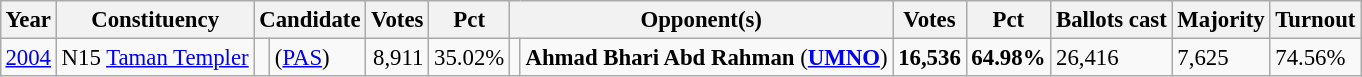<table class="wikitable" style="margin:0.5em ; font-size:95%">
<tr>
<th>Year</th>
<th>Constituency</th>
<th colspan=2>Candidate</th>
<th>Votes</th>
<th>Pct</th>
<th colspan=2>Opponent(s)</th>
<th>Votes</th>
<th>Pct</th>
<th>Ballots cast</th>
<th>Majority</th>
<th>Turnout</th>
</tr>
<tr>
<td><a href='#'>2004</a></td>
<td>N15 <a href='#'>Taman Templer</a></td>
<td></td>
<td> (<a href='#'>PAS</a>)</td>
<td align="right">8,911</td>
<td>35.02%</td>
<td></td>
<td><strong>Ahmad Bhari Abd Rahman</strong> (<a href='#'><strong>UMNO</strong></a>)</td>
<td align="right"><strong>16,536</strong></td>
<td><strong>64.98%</strong></td>
<td>26,416</td>
<td>7,625</td>
<td>74.56%</td>
</tr>
</table>
